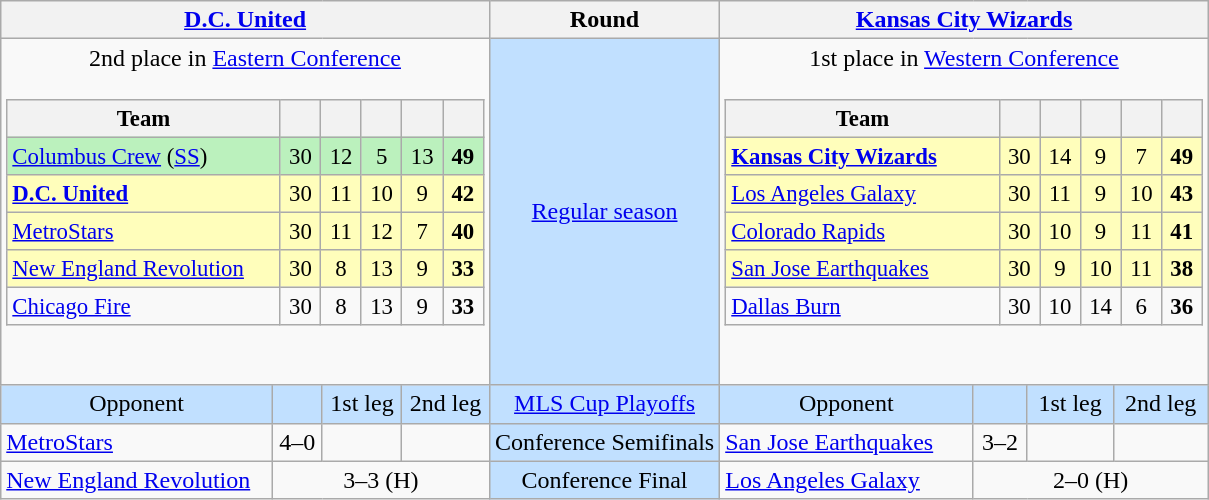<table class="wikitable" style="text-align:center">
<tr>
<th colspan=4><a href='#'>D.C. United</a></th>
<th>Round</th>
<th colspan=4><a href='#'>Kansas City Wizards</a></th>
</tr>
<tr>
<td colspan=4 valign=top>2nd place in <a href='#'>Eastern Conference</a><br> <br><table class="wikitable" style="text-align:center; margin:0; font-size: 95%">
<tr>
<th style="width:175px;">Team</th>
<th width="20"></th>
<th width="20"></th>
<th width="20"></th>
<th width="20"></th>
<th width="20"></th>
</tr>
<tr style="background:#BBF1BD;">
<td align=left><a href='#'>Columbus Crew</a> (<a href='#'>SS</a>)</td>
<td>30</td>
<td>12</td>
<td>5</td>
<td>13</td>
<td><strong>49</strong></td>
</tr>
<tr style="background:#FFFEBB;">
<td align=left><strong><a href='#'>D.C. United</a></strong></td>
<td>30</td>
<td>11</td>
<td>10</td>
<td>9</td>
<td><strong>42</strong></td>
</tr>
<tr style="background:#FFFEBB;">
<td align=left><a href='#'>MetroStars</a></td>
<td>30</td>
<td>11</td>
<td>12</td>
<td>7</td>
<td><strong>40</strong></td>
</tr>
<tr style="background:#FFFEBB;">
<td align=left><a href='#'>New England Revolution</a></td>
<td>30</td>
<td>8</td>
<td>13</td>
<td>9</td>
<td><strong>33</strong></td>
</tr>
<tr>
<td align=left><a href='#'>Chicago Fire</a></td>
<td>30</td>
<td>8</td>
<td>13</td>
<td>9</td>
<td><strong>33</strong></td>
</tr>
</table>
<br><br></td>
<td style="background:#c1e0ff"><a href='#'>Regular season</a></td>
<td colspan=4 valign=top>1st place in <a href='#'>Western Conference</a><br> <br><table class="wikitable" style="text-align:center; margin:0; font-size: 95%">
<tr>
<th style="width:175px;">Team</th>
<th width="20"></th>
<th width="20"></th>
<th width="20"></th>
<th width="20"></th>
<th width="20"></th>
</tr>
<tr style="background:#FFFEBB;">
<td align=left><strong><a href='#'>Kansas City Wizards</a></strong></td>
<td>30</td>
<td>14</td>
<td>9</td>
<td>7</td>
<td><strong>49</strong></td>
</tr>
<tr style="background:#FFFEBB;">
<td align=left><a href='#'>Los Angeles Galaxy</a></td>
<td>30</td>
<td>11</td>
<td>9</td>
<td>10</td>
<td><strong>43</strong></td>
</tr>
<tr style="background:#FFFEBB;">
<td align=left><a href='#'>Colorado Rapids</a></td>
<td>30</td>
<td>10</td>
<td>9</td>
<td>11</td>
<td><strong>41</strong></td>
</tr>
<tr style="background:#FFFEBB;">
<td align=left><a href='#'>San Jose Earthquakes</a></td>
<td>30</td>
<td>9</td>
<td>10</td>
<td>11</td>
<td><strong>38</strong></td>
</tr>
<tr>
<td align=left><a href='#'>Dallas Burn</a></td>
<td>30</td>
<td>10</td>
<td>14</td>
<td>6</td>
<td><strong>36</strong></td>
</tr>
</table>
<br></td>
</tr>
<tr style="background:#c1e0ff">
<td>Opponent</td>
<td></td>
<td>1st leg</td>
<td>2nd leg</td>
<td><a href='#'>MLS Cup Playoffs</a></td>
<td>Opponent</td>
<td></td>
<td>1st leg</td>
<td>2nd leg</td>
</tr>
<tr>
<td align=left><a href='#'>MetroStars</a></td>
<td>4–0</td>
<td></td>
<td></td>
<td style="background:#c1e0ff">Conference Semifinals</td>
<td align=left><a href='#'>San Jose Earthquakes</a></td>
<td>3–2</td>
<td></td>
<td></td>
</tr>
<tr>
<td align=left><a href='#'>New England Revolution</a></td>
<td colspan=3>3–3  (H)</td>
<td style="background:#c1e0ff">Conference Final</td>
<td align=left><a href='#'>Los Angeles Galaxy</a></td>
<td colspan=3>2–0 (H)</td>
</tr>
</table>
